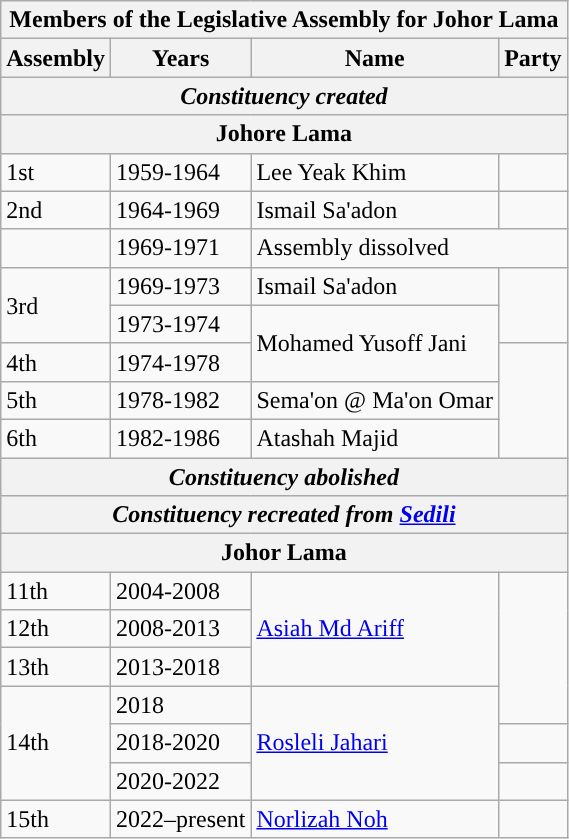<table class="wikitable">
<tr>
<th colspan="4">Members of the Legislative Assembly for Johor Lama</th>
</tr>
<tr>
<th>Assembly</th>
<th>Years</th>
<th>Name</th>
<th>Party</th>
</tr>
<tr>
<th colspan="4"><em>Constituency created</em></th>
</tr>
<tr>
<th colspan="4">Johore Lama</th>
</tr>
<tr>
<td>1st</td>
<td>1959-1964</td>
<td>Lee Yeak Khim</td>
<td></td>
</tr>
<tr>
<td>2nd</td>
<td>1964-1969</td>
<td>Ismail Sa'adon</td>
<td></td>
</tr>
<tr>
<td></td>
<td>1969-1971</td>
<td colspan="2">Assembly dissolved</td>
</tr>
<tr>
<td rowspan="2">3rd</td>
<td>1969-1973</td>
<td>Ismail Sa'adon</td>
<td rowspan="2"></td>
</tr>
<tr>
<td>1973-1974</td>
<td rowspan="2">Mohamed Yusoff Jani</td>
</tr>
<tr>
<td>4th</td>
<td>1974-1978</td>
<td rowspan="3"></td>
</tr>
<tr>
<td>5th</td>
<td>1978-1982</td>
<td>Sema'on @ Ma'on Omar</td>
</tr>
<tr>
<td>6th</td>
<td>1982-1986</td>
<td>Atashah Majid</td>
</tr>
<tr>
<th colspan="4"><em>Constituency abolished</em></th>
</tr>
<tr>
<th colspan="4"><em>Constituency recreated from <a href='#'>Sedili</a></em></th>
</tr>
<tr>
<th colspan="4">Johor Lama</th>
</tr>
<tr>
<td>11th</td>
<td>2004-2008</td>
<td rowspan="3"><a href='#'>Asiah Md Ariff</a></td>
<td rowspan="4"></td>
</tr>
<tr>
<td>12th</td>
<td>2008-2013</td>
</tr>
<tr>
<td>13th</td>
<td>2013-2018</td>
</tr>
<tr>
<td rowspan="3">14th</td>
<td>2018</td>
<td rowspan="3"><a href='#'>Rosleli Jahari</a></td>
</tr>
<tr>
<td>2018-2020</td>
<td></td>
</tr>
<tr>
<td>2020-2022</td>
<td></td>
</tr>
<tr>
<td>15th</td>
<td>2022–present</td>
<td><a href='#'>Norlizah Noh</a></td>
<td></td>
</tr>
</table>
